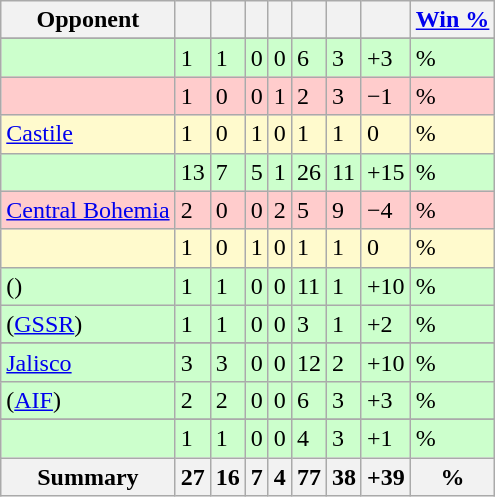<table class="wikitable sortable collapsible collapsed style="font-size:90%; text-align: center">
<tr>
<th>Opponent</th>
<th></th>
<th></th>
<th></th>
<th></th>
<th></th>
<th></th>
<th></th>
<th><a href='#'>Win %</a></th>
</tr>
<tr bgcolor="#d0ffd0" align="center">
</tr>
<tr bgcolor=#CCFFCC>
<td align="left"></td>
<td>1</td>
<td>1</td>
<td>0</td>
<td>0</td>
<td>6</td>
<td>3</td>
<td>+3</td>
<td>%</td>
</tr>
<tr bgcolor=#FFCCCC>
<td align="left"></td>
<td>1</td>
<td>0</td>
<td>0</td>
<td>1</td>
<td>2</td>
<td>3</td>
<td>−1</td>
<td>%</td>
</tr>
<tr bgcolor=LemonChiffon>
<td align="left"> <a href='#'>Castile</a></td>
<td>1</td>
<td>0</td>
<td>1</td>
<td>0</td>
<td>1</td>
<td>1</td>
<td>0</td>
<td>%</td>
</tr>
<tr bgcolor=#CCFFCC>
<td align="left"></td>
<td>13</td>
<td>7</td>
<td>5</td>
<td>1</td>
<td>26</td>
<td>11</td>
<td>+15</td>
<td>%</td>
</tr>
<tr bgcolor=#FFCCCC>
<td align="left"> <a href='#'>Central Bohemia</a></td>
<td>2</td>
<td>0</td>
<td>0</td>
<td>2</td>
<td>5</td>
<td>9</td>
<td>−4</td>
<td>%</td>
</tr>
<tr bgcolor=LemonChiffon>
<td align="left"></td>
<td>1</td>
<td>0</td>
<td>1</td>
<td>0</td>
<td>1</td>
<td>1</td>
<td>0</td>
<td>%</td>
</tr>
<tr bgcolor=#CCFFCC>
<td align="left"> ()</td>
<td>1</td>
<td>1</td>
<td>0</td>
<td>0</td>
<td>11</td>
<td>1</td>
<td>+10</td>
<td>%</td>
</tr>
<tr bgcolor=#CCFFCC>
<td align="left"> (<a href='#'>GSSR</a>)</td>
<td>1</td>
<td>1</td>
<td>0</td>
<td>0</td>
<td>3</td>
<td>1</td>
<td>+2</td>
<td>%</td>
</tr>
<tr>
</tr>
<tr bgcolor=#CCFFCC>
<td align="left"> <a href='#'>Jalisco</a></td>
<td>3</td>
<td>3</td>
<td>0</td>
<td>0</td>
<td>12</td>
<td>2</td>
<td>+10</td>
<td>%</td>
</tr>
<tr bgcolor=#CCFFCC>
<td align="left"> (<a href='#'>AIF</a>)</td>
<td>2</td>
<td>2</td>
<td>0</td>
<td>0</td>
<td>6</td>
<td>3</td>
<td>+3</td>
<td>%</td>
</tr>
<tr>
</tr>
<tr bgcolor=#CCFFCC>
<td align="left"></td>
<td>1</td>
<td>1</td>
<td>0</td>
<td>0</td>
<td>4</td>
<td>3</td>
<td>+1</td>
<td>%</td>
</tr>
<tr>
<th align="left">Summary</th>
<th>27</th>
<th>16</th>
<th>7</th>
<th>4</th>
<th>77</th>
<th>38</th>
<th>+39</th>
<th>%</th>
</tr>
</table>
